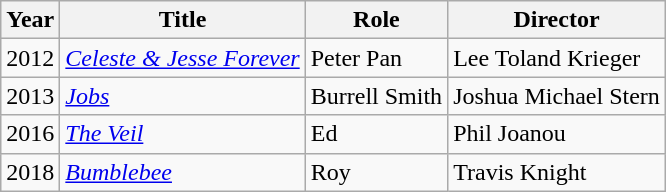<table class="wikitable sortable">
<tr>
<th>Year</th>
<th>Title</th>
<th>Role</th>
<th>Director</th>
</tr>
<tr>
<td>2012</td>
<td><em><a href='#'>Celeste & Jesse Forever</a></em></td>
<td>Peter Pan</td>
<td>Lee Toland Krieger</td>
</tr>
<tr>
<td>2013</td>
<td><em><a href='#'>Jobs</a></em></td>
<td>Burrell Smith</td>
<td>Joshua Michael Stern</td>
</tr>
<tr>
<td>2016</td>
<td><em><a href='#'>The Veil</a></em></td>
<td>Ed</td>
<td>Phil Joanou</td>
</tr>
<tr>
<td>2018</td>
<td><em><a href='#'>Bumblebee</a></em></td>
<td>Roy</td>
<td>Travis Knight</td>
</tr>
</table>
